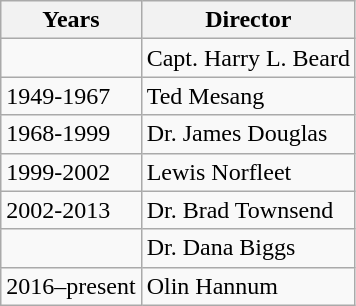<table class="wikitable">
<tr>
<th>Years</th>
<th>Director</th>
</tr>
<tr>
<td></td>
<td>Capt. Harry L. Beard</td>
</tr>
<tr>
<td>1949-1967</td>
<td>Ted Mesang</td>
</tr>
<tr>
<td>1968-1999</td>
<td>Dr. James Douglas</td>
</tr>
<tr>
<td>1999-2002</td>
<td>Lewis Norfleet</td>
</tr>
<tr>
<td>2002-2013</td>
<td>Dr. Brad Townsend</td>
</tr>
<tr>
<td></td>
<td>Dr. Dana Biggs</td>
</tr>
<tr>
<td>2016–present</td>
<td>Olin Hannum</td>
</tr>
</table>
